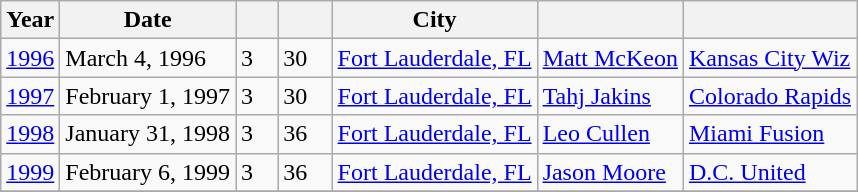<table class="wikitable sortable">
<tr>
<th scope="col">Year</th>
<th scope="col">Date</th>
<th scope="col"></th>
<th scope="col"></th>
<th scope="col">City</th>
<th scope="col"></th>
<th scope="col"></th>
</tr>
<tr>
<td style="text-align: center;"><a href='#'>1996</a></td>
<td data-sort-value=1936-02-08>March 4, 1996</td>
<td style="text-align: right; padding-right: 1em;">3</td>
<td style="text-align: right; padding-right: 1em;">30</td>
<td><a href='#'>Fort Lauderdale, FL</a></td>
<td data-sort-value=McKeon, Matt> <a href='#'>Matt McKeon</a></td>
<td><a href='#'>Kansas City Wiz</a></td>
</tr>
<tr>
<td style="text-align: center;"><a href='#'>1997</a></td>
<td data-sort-value=1936-02-08>February 1, 1997</td>
<td style="text-align: right; padding-right: 1em;">3</td>
<td style="text-align: right; padding-right: 1em;">30</td>
<td><a href='#'>Fort Lauderdale, FL</a></td>
<td data-sort-value=Jakins, Tahj> <a href='#'>Tahj Jakins</a></td>
<td><a href='#'>Colorado Rapids</a></td>
</tr>
<tr>
<td style="text-align: center;"><a href='#'>1998</a></td>
<td data-sort-value=1936-02-08>January 31, 1998</td>
<td style="text-align: right; padding-right: 1em;">3</td>
<td style="text-align: right; padding-right: 1em;">36</td>
<td><a href='#'>Fort Lauderdale, FL</a></td>
<td data-sort-value=Cullen, Leo> <a href='#'>Leo Cullen</a></td>
<td><a href='#'>Miami Fusion</a></td>
</tr>
<tr>
<td style="text-align: center;"><a href='#'>1999</a></td>
<td data-sort-value=1936-02-08>February 6, 1999</td>
<td style="text-align: right; padding-right: 1em;">3</td>
<td style="text-align: right; padding-right: 1em;">36</td>
<td><a href='#'>Fort Lauderdale, FL</a></td>
<td data-sort-value=Moore, Jason> <a href='#'>Jason Moore</a></td>
<td><a href='#'>D.C. United</a></td>
</tr>
<tr>
</tr>
</table>
